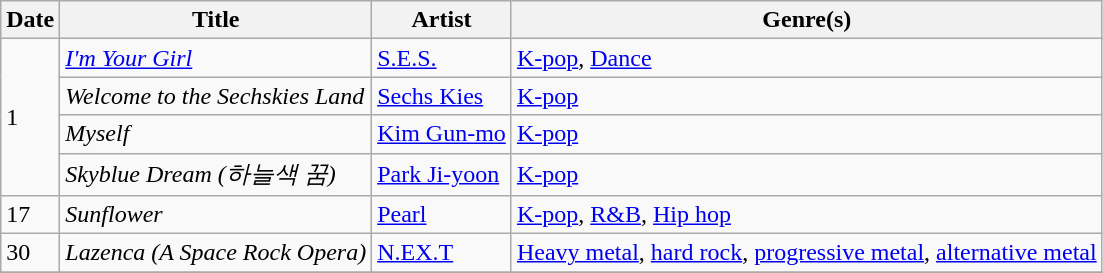<table class="wikitable" style="text-align: left;">
<tr>
<th>Date</th>
<th>Title</th>
<th>Artist</th>
<th>Genre(s)</th>
</tr>
<tr>
<td rowspan="4">1</td>
<td><em><a href='#'>I'm Your Girl</a></em></td>
<td><a href='#'>S.E.S.</a></td>
<td><a href='#'>K-pop</a>, <a href='#'>Dance</a></td>
</tr>
<tr>
<td><em>Welcome to the Sechskies Land</em></td>
<td><a href='#'>Sechs Kies</a></td>
<td><a href='#'>K-pop</a></td>
</tr>
<tr>
<td><em>Myself</em></td>
<td><a href='#'>Kim Gun-mo</a></td>
<td><a href='#'>K-pop</a></td>
</tr>
<tr>
<td><em>Skyblue Dream (하늘색 꿈)</em></td>
<td><a href='#'>Park Ji-yoon</a></td>
<td><a href='#'>K-pop</a></td>
</tr>
<tr>
<td>17</td>
<td><em>Sunflower</em></td>
<td><a href='#'>Pearl</a></td>
<td><a href='#'>K-pop</a>, <a href='#'>R&B</a>, <a href='#'>Hip hop</a></td>
</tr>
<tr>
<td rowspan="1">30</td>
<td><em>Lazenca (A Space Rock Opera)</em></td>
<td><a href='#'>N.EX.T</a></td>
<td><a href='#'>Heavy metal</a>, <a href='#'>hard rock</a>, <a href='#'>progressive metal</a>, <a href='#'>alternative metal</a></td>
</tr>
<tr>
</tr>
</table>
